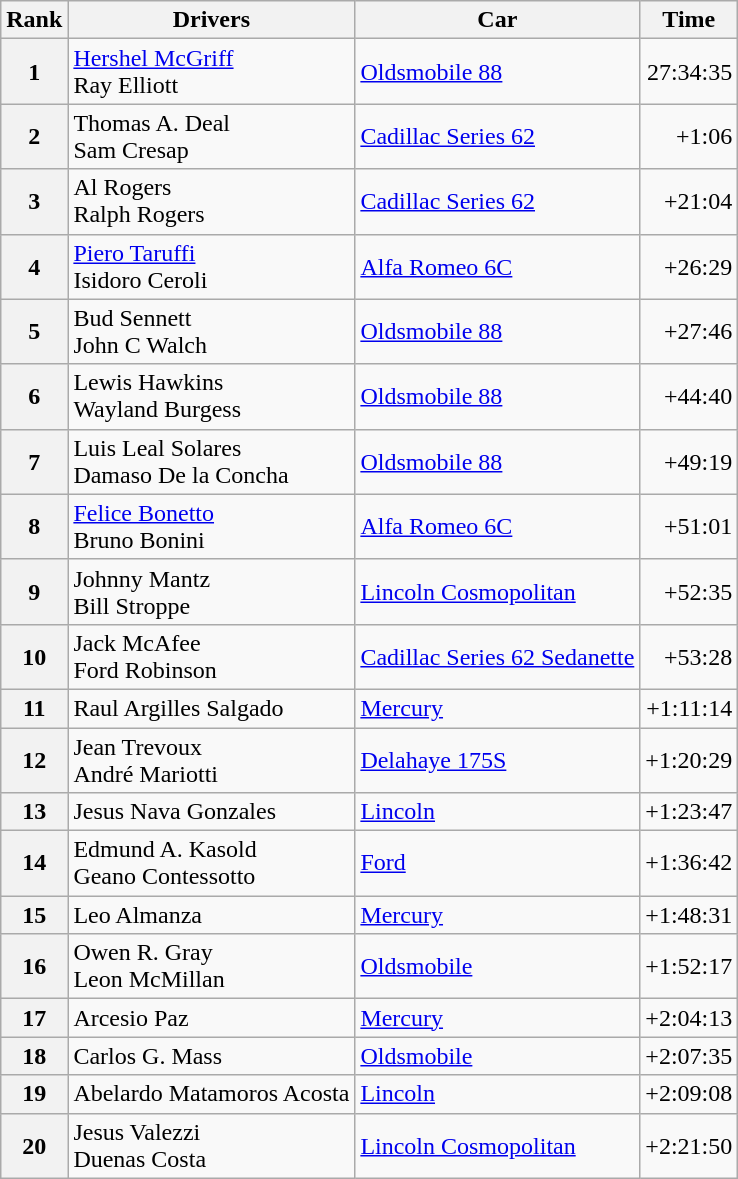<table class="wikitable">
<tr>
<th>Rank</th>
<th>Drivers</th>
<th>Car</th>
<th>Time</th>
</tr>
<tr>
<th>1</th>
<td> <a href='#'>Hershel McGriff</a><br> Ray Elliott</td>
<td> <a href='#'>Oldsmobile 88</a></td>
<td align="right">27:34:35</td>
</tr>
<tr>
<th>2</th>
<td> Thomas A. Deal<br> Sam Cresap</td>
<td> <a href='#'>Cadillac Series 62</a></td>
<td align="right">+1:06</td>
</tr>
<tr>
<th>3</th>
<td> Al Rogers<br> Ralph Rogers</td>
<td> <a href='#'>Cadillac Series 62</a></td>
<td align="right">+21:04</td>
</tr>
<tr>
<th>4</th>
<td> <a href='#'>Piero Taruffi</a><br> Isidoro Ceroli</td>
<td> <a href='#'>Alfa Romeo 6C</a></td>
<td align="right">+26:29</td>
</tr>
<tr>
<th>5</th>
<td> Bud Sennett<br> John C Walch</td>
<td> <a href='#'>Oldsmobile 88</a></td>
<td align="right">+27:46</td>
</tr>
<tr>
<th>6</th>
<td> Lewis Hawkins<br> Wayland Burgess</td>
<td> <a href='#'>Oldsmobile 88</a></td>
<td align="right">+44:40</td>
</tr>
<tr>
<th>7</th>
<td> Luis Leal Solares<br> Damaso De la Concha</td>
<td> <a href='#'>Oldsmobile 88</a></td>
<td align="right">+49:19</td>
</tr>
<tr>
<th>8</th>
<td> <a href='#'>Felice Bonetto</a><br> Bruno Bonini</td>
<td> <a href='#'>Alfa Romeo 6C</a></td>
<td align="right">+51:01</td>
</tr>
<tr>
<th>9</th>
<td> Johnny Mantz<br> Bill Stroppe</td>
<td> <a href='#'>Lincoln Cosmopolitan</a></td>
<td align="right">+52:35</td>
</tr>
<tr>
<th>10</th>
<td> Jack McAfee<br> Ford Robinson</td>
<td> <a href='#'>Cadillac Series 62 Sedanette</a></td>
<td align="right">+53:28</td>
</tr>
<tr>
<th>11</th>
<td> Raul Argilles Salgado</td>
<td> <a href='#'>Mercury</a></td>
<td align="right">+1:11:14</td>
</tr>
<tr>
<th>12</th>
<td> Jean Trevoux<br> André Mariotti</td>
<td> <a href='#'>Delahaye 175S</a></td>
<td align="right">+1:20:29</td>
</tr>
<tr>
<th>13</th>
<td> Jesus Nava Gonzales</td>
<td> <a href='#'>Lincoln</a></td>
<td align="right">+1:23:47</td>
</tr>
<tr>
<th>14</th>
<td> Edmund A. Kasold<br> Geano Contessotto</td>
<td> <a href='#'>Ford</a></td>
<td align="right">+1:36:42</td>
</tr>
<tr>
<th>15</th>
<td> Leo Almanza</td>
<td> <a href='#'>Mercury</a></td>
<td align="right">+1:48:31</td>
</tr>
<tr>
<th>16</th>
<td> Owen R. Gray<br> Leon McMillan</td>
<td> <a href='#'>Oldsmobile</a></td>
<td align="right">+1:52:17</td>
</tr>
<tr>
<th>17</th>
<td> Arcesio Paz</td>
<td> <a href='#'>Mercury</a></td>
<td align="right">+2:04:13</td>
</tr>
<tr>
<th>18</th>
<td> Carlos G. Mass</td>
<td> <a href='#'>Oldsmobile</a></td>
<td align="right">+2:07:35</td>
</tr>
<tr>
<th>19</th>
<td> Abelardo Matamoros Acosta</td>
<td> <a href='#'>Lincoln</a></td>
<td align="right">+2:09:08</td>
</tr>
<tr>
<th>20</th>
<td> Jesus Valezzi<br> Duenas Costa</td>
<td> <a href='#'>Lincoln Cosmopolitan</a></td>
<td align="right">+2:21:50</td>
</tr>
</table>
